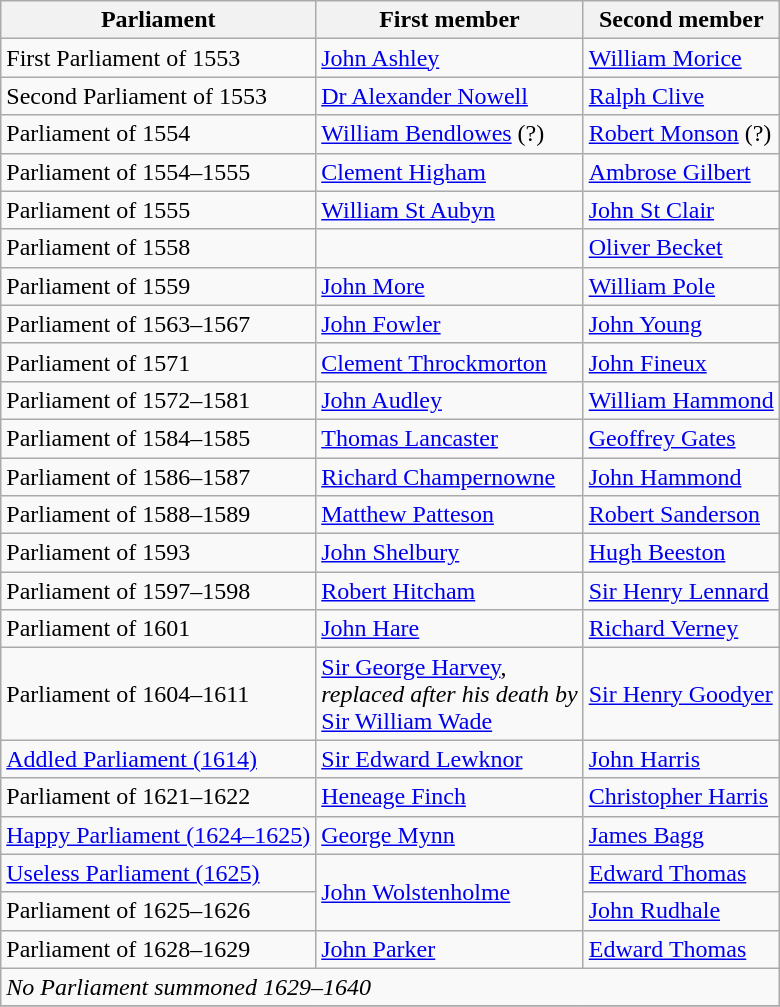<table class="wikitable">
<tr>
<th>Parliament</th>
<th>First member</th>
<th>Second member</th>
</tr>
<tr>
<td>First Parliament of 1553</td>
<td><a href='#'>John Ashley</a></td>
<td><a href='#'>William Morice</a></td>
</tr>
<tr>
<td>Second Parliament of 1553</td>
<td><a href='#'>Dr Alexander Nowell</a></td>
<td><a href='#'>Ralph Clive</a></td>
</tr>
<tr>
<td>Parliament of 1554</td>
<td><a href='#'>William Bendlowes</a> (?)</td>
<td><a href='#'>Robert Monson</a> (?)</td>
</tr>
<tr>
<td>Parliament of 1554–1555</td>
<td><a href='#'>Clement Higham</a></td>
<td><a href='#'>Ambrose Gilbert</a></td>
</tr>
<tr>
<td>Parliament of 1555</td>
<td><a href='#'>William St Aubyn</a></td>
<td><a href='#'>John St Clair</a></td>
</tr>
<tr>
<td>Parliament of 1558</td>
<td></td>
<td><a href='#'>Oliver Becket</a></td>
</tr>
<tr>
<td>Parliament of 1559</td>
<td><a href='#'>John More</a></td>
<td><a href='#'>William Pole</a></td>
</tr>
<tr>
<td>Parliament of 1563–1567</td>
<td><a href='#'>John Fowler</a></td>
<td><a href='#'>John Young</a></td>
</tr>
<tr>
<td>Parliament of 1571</td>
<td><a href='#'>Clement Throckmorton</a></td>
<td><a href='#'>John Fineux</a></td>
</tr>
<tr>
<td>Parliament of 1572–1581</td>
<td><a href='#'>John Audley</a></td>
<td><a href='#'>William Hammond</a></td>
</tr>
<tr>
<td>Parliament of 1584–1585</td>
<td><a href='#'>Thomas Lancaster</a></td>
<td><a href='#'>Geoffrey Gates</a></td>
</tr>
<tr>
<td>Parliament of 1586–1587</td>
<td><a href='#'>Richard Champernowne</a></td>
<td><a href='#'>John Hammond</a></td>
</tr>
<tr>
<td>Parliament of 1588–1589</td>
<td><a href='#'>Matthew Patteson</a></td>
<td><a href='#'>Robert Sanderson</a></td>
</tr>
<tr>
<td>Parliament of 1593</td>
<td><a href='#'>John Shelbury</a></td>
<td><a href='#'>Hugh Beeston</a></td>
</tr>
<tr>
<td>Parliament of 1597–1598</td>
<td><a href='#'>Robert Hitcham</a></td>
<td><a href='#'>Sir Henry Lennard</a></td>
</tr>
<tr>
<td>Parliament of 1601</td>
<td><a href='#'>John Hare</a></td>
<td><a href='#'>Richard Verney</a></td>
</tr>
<tr>
<td>Parliament of 1604–1611</td>
<td><a href='#'>Sir George Harvey</a>,<br><em>replaced after his death by</em><br><a href='#'>Sir William Wade</a></td>
<td><a href='#'>Sir Henry Goodyer</a></td>
</tr>
<tr>
<td><a href='#'>Addled Parliament (1614)</a></td>
<td><a href='#'>Sir Edward Lewknor</a></td>
<td><a href='#'>John Harris</a></td>
</tr>
<tr>
<td>Parliament of 1621–1622</td>
<td><a href='#'>Heneage Finch</a></td>
<td><a href='#'>Christopher Harris</a></td>
</tr>
<tr>
<td><a href='#'>Happy Parliament (1624–1625)</a></td>
<td><a href='#'>George Mynn</a></td>
<td><a href='#'>James Bagg</a></td>
</tr>
<tr>
<td><a href='#'>Useless Parliament (1625)</a></td>
<td rowspan="2"><a href='#'>John Wolstenholme</a></td>
<td><a href='#'>Edward Thomas</a></td>
</tr>
<tr>
<td>Parliament of 1625–1626</td>
<td><a href='#'>John Rudhale</a></td>
</tr>
<tr>
<td>Parliament of 1628–1629</td>
<td><a href='#'>John Parker</a></td>
<td><a href='#'>Edward Thomas</a></td>
</tr>
<tr>
<td colspan="4"><em>No Parliament summoned 1629–1640</em></td>
</tr>
<tr>
</tr>
</table>
